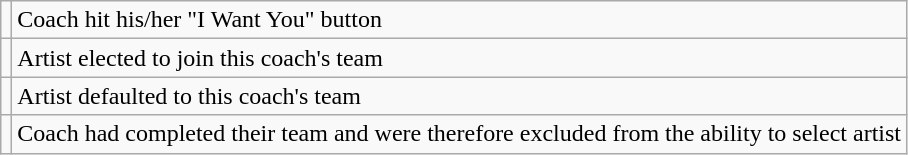<table class="wikitable">
<tr>
<td align=center></td>
<td>Coach hit his/her "I Want You" button</td>
</tr>
<tr>
<td></td>
<td>Artist elected to join this coach's team</td>
</tr>
<tr>
<td></td>
<td>Artist defaulted to this coach's team</td>
</tr>
<tr>
<td></td>
<td>Coach had completed their team and were therefore excluded from the ability to select artist</td>
</tr>
</table>
